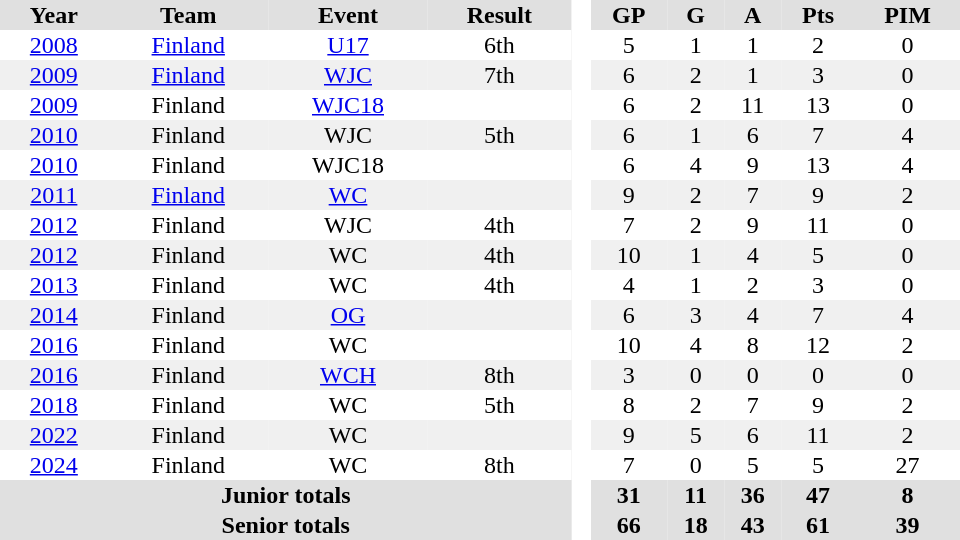<table border="0" cellpadding="1" cellspacing="0" style="text-align:center; width:40em">
<tr bgcolor="#e0e0e0">
<th>Year</th>
<th>Team</th>
<th>Event</th>
<th>Result</th>
<th rowspan="99" bgcolor="#fff"> </th>
<th>GP</th>
<th>G</th>
<th>A</th>
<th>Pts</th>
<th>PIM</th>
</tr>
<tr>
<td><a href='#'>2008</a></td>
<td><a href='#'>Finland</a></td>
<td><a href='#'>U17</a></td>
<td>6th</td>
<td>5</td>
<td>1</td>
<td>1</td>
<td>2</td>
<td>0</td>
</tr>
<tr style="background:#f0f0f0;">
<td><a href='#'>2009</a></td>
<td><a href='#'>Finland</a></td>
<td><a href='#'>WJC</a></td>
<td>7th</td>
<td>6</td>
<td>2</td>
<td>1</td>
<td>3</td>
<td>0</td>
</tr>
<tr>
<td><a href='#'>2009</a></td>
<td>Finland</td>
<td><a href='#'>WJC18</a></td>
<td></td>
<td>6</td>
<td>2</td>
<td>11</td>
<td>13</td>
<td>0</td>
</tr>
<tr style="background:#f0f0f0;">
<td><a href='#'>2010</a></td>
<td>Finland</td>
<td>WJC</td>
<td>5th</td>
<td>6</td>
<td>1</td>
<td>6</td>
<td>7</td>
<td>4</td>
</tr>
<tr>
<td><a href='#'>2010</a></td>
<td>Finland</td>
<td>WJC18</td>
<td></td>
<td>6</td>
<td>4</td>
<td>9</td>
<td>13</td>
<td>4</td>
</tr>
<tr style="background:#f0f0f0;">
<td><a href='#'>2011</a></td>
<td><a href='#'>Finland</a></td>
<td><a href='#'>WC</a></td>
<td></td>
<td>9</td>
<td>2</td>
<td>7</td>
<td>9</td>
<td>2</td>
</tr>
<tr>
<td><a href='#'>2012</a></td>
<td>Finland</td>
<td>WJC</td>
<td>4th</td>
<td>7</td>
<td>2</td>
<td>9</td>
<td>11</td>
<td>0</td>
</tr>
<tr style="background:#f0f0f0;">
<td><a href='#'>2012</a></td>
<td>Finland</td>
<td>WC</td>
<td>4th</td>
<td>10</td>
<td>1</td>
<td>4</td>
<td>5</td>
<td>0</td>
</tr>
<tr>
<td><a href='#'>2013</a></td>
<td>Finland</td>
<td>WC</td>
<td>4th</td>
<td>4</td>
<td>1</td>
<td>2</td>
<td>3</td>
<td>0</td>
</tr>
<tr style="background:#f0f0f0;">
<td><a href='#'>2014</a></td>
<td>Finland</td>
<td><a href='#'>OG</a></td>
<td></td>
<td>6</td>
<td>3</td>
<td>4</td>
<td>7</td>
<td>4</td>
</tr>
<tr>
<td><a href='#'>2016</a></td>
<td>Finland</td>
<td>WC</td>
<td></td>
<td>10</td>
<td>4</td>
<td>8</td>
<td>12</td>
<td>2</td>
</tr>
<tr style="background:#f0f0f0;">
<td><a href='#'>2016</a></td>
<td>Finland</td>
<td><a href='#'>WCH</a></td>
<td>8th</td>
<td>3</td>
<td>0</td>
<td>0</td>
<td>0</td>
<td>0</td>
</tr>
<tr>
<td><a href='#'>2018</a></td>
<td>Finland</td>
<td>WC</td>
<td>5th</td>
<td>8</td>
<td>2</td>
<td>7</td>
<td>9</td>
<td>2</td>
</tr>
<tr style="background:#f0f0f0;">
<td><a href='#'>2022</a></td>
<td>Finland</td>
<td>WC</td>
<td></td>
<td>9</td>
<td>5</td>
<td>6</td>
<td>11</td>
<td>2</td>
</tr>
<tr>
<td><a href='#'>2024</a></td>
<td>Finland</td>
<td>WC</td>
<td>8th</td>
<td>7</td>
<td>0</td>
<td>5</td>
<td>5</td>
<td>27</td>
</tr>
<tr bgcolor="#e0e0e0">
<th colspan=4>Junior totals</th>
<th>31</th>
<th>11</th>
<th>36</th>
<th>47</th>
<th>8</th>
</tr>
<tr bgcolor="#e0e0e0">
<th colspan=4>Senior totals</th>
<th>66</th>
<th>18</th>
<th>43</th>
<th>61</th>
<th>39</th>
</tr>
</table>
